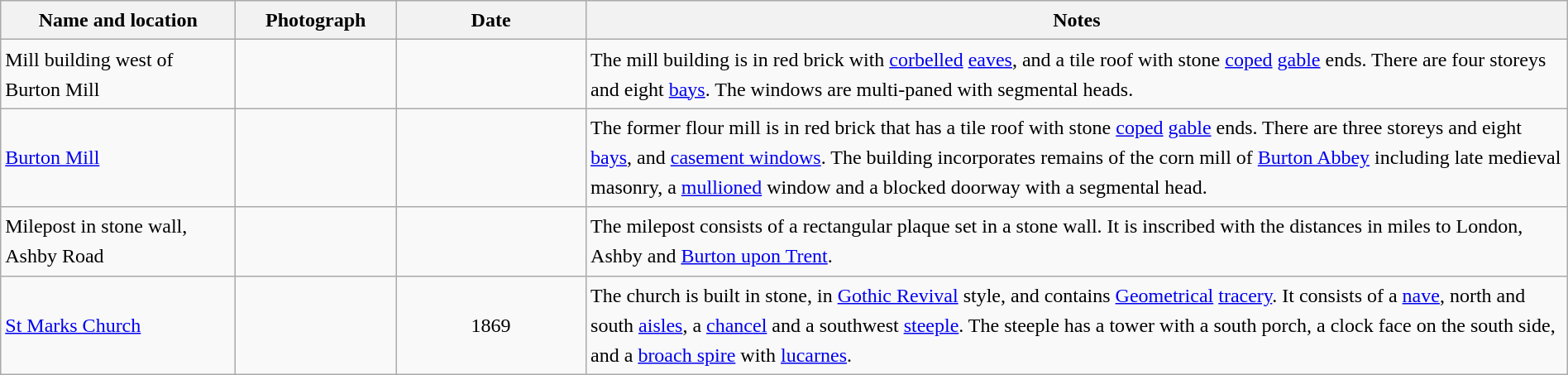<table class="wikitable sortable plainrowheaders" style="width:100%;border:0px;text-align:left;line-height:150%;">
<tr>
<th scope="col"  style="width:150px">Name and location</th>
<th scope="col"  style="width:100px" class="unsortable">Photograph</th>
<th scope="col"  style="width:120px">Date</th>
<th scope="col"  style="width:650px" class="unsortable">Notes</th>
</tr>
<tr>
<td>Mill building west of Burton Mill<br><small></small></td>
<td></td>
<td align="center"></td>
<td>The mill building is in red brick with <a href='#'>corbelled</a> <a href='#'>eaves</a>, and a tile roof with stone <a href='#'>coped</a> <a href='#'>gable</a> ends.  There are four storeys and eight <a href='#'>bays</a>.  The windows are multi-paned with segmental heads.</td>
</tr>
<tr>
<td><a href='#'>Burton Mill</a><br><small></small></td>
<td></td>
<td align="center"></td>
<td>The former flour mill is in red brick that has a tile roof with stone <a href='#'>coped</a> <a href='#'>gable</a> ends.  There are three storeys and eight <a href='#'>bays</a>, and <a href='#'>casement windows</a>.  The building incorporates remains of the corn mill of <a href='#'>Burton Abbey</a> including late medieval masonry, a <a href='#'>mullioned</a> window and a blocked doorway with a segmental head.</td>
</tr>
<tr>
<td>Milepost in stone wall, Ashby Road<br><small></small></td>
<td></td>
<td align="center"></td>
<td>The milepost consists of a rectangular plaque set in a stone wall.  It is inscribed with the distances in miles to London, Ashby and <a href='#'>Burton upon Trent</a>.</td>
</tr>
<tr>
<td><a href='#'>St Marks Church</a><br><small></small></td>
<td></td>
<td align="center">1869</td>
<td>The church is built in stone, in <a href='#'>Gothic Revival</a> style, and contains <a href='#'>Geometrical</a> <a href='#'>tracery</a>.  It consists of a <a href='#'>nave</a>, north and south <a href='#'>aisles</a>, a <a href='#'>chancel</a> and a southwest <a href='#'>steeple</a>.  The steeple has a tower with a south porch, a clock face on the south side, and a <a href='#'>broach spire</a> with <a href='#'>lucarnes</a>.</td>
</tr>
<tr>
</tr>
</table>
